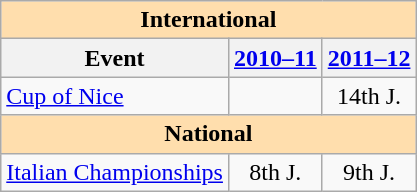<table class="wikitable" style="text-align:center">
<tr>
<th style="background-color: #ffdead; " colspan=3 align=center><strong>International</strong></th>
</tr>
<tr>
<th>Event</th>
<th><a href='#'>2010–11</a></th>
<th><a href='#'>2011–12</a></th>
</tr>
<tr>
<td align=left><a href='#'>Cup of Nice</a></td>
<td></td>
<td>14th J.</td>
</tr>
<tr>
<th style="background-color: #ffdead; " colspan=3 align=center><strong>National</strong></th>
</tr>
<tr>
<td align=left><a href='#'>Italian Championships</a></td>
<td>8th J.</td>
<td>9th J.</td>
</tr>
</table>
